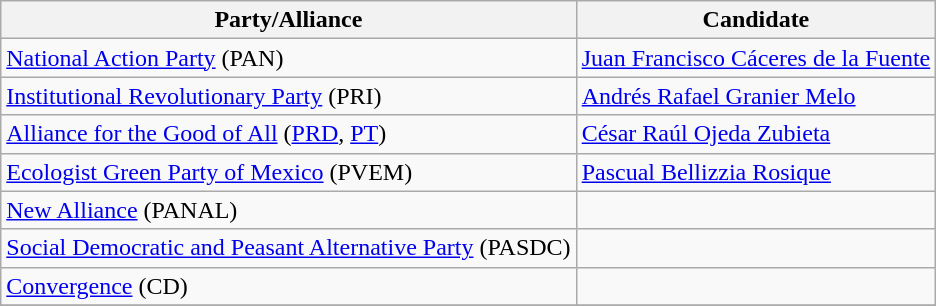<table class="wikitable">
<tr>
<th>Party/Alliance</th>
<th>Candidate</th>
</tr>
<tr>
<td><a href='#'>National Action Party</a> (PAN)</td>
<td><a href='#'>Juan Francisco Cáceres de la Fuente </a></td>
</tr>
<tr>
<td><a href='#'>Institutional Revolutionary Party</a> (PRI)</td>
<td><a href='#'>Andrés Rafael Granier Melo</a></td>
</tr>
<tr>
<td><a href='#'>Alliance for the Good of All</a> (<a href='#'>PRD</a>, <a href='#'>PT</a>)</td>
<td><a href='#'>César Raúl Ojeda Zubieta</a></td>
</tr>
<tr>
<td><a href='#'>Ecologist Green Party of Mexico</a> (PVEM)</td>
<td><a href='#'>Pascual Bellizzia Rosique</a></td>
</tr>
<tr>
<td><a href='#'>New Alliance</a> (PANAL)</td>
<td></td>
</tr>
<tr>
<td><a href='#'>Social Democratic and Peasant Alternative Party</a> (PASDC)</td>
<td></td>
</tr>
<tr>
<td><a href='#'>Convergence</a> (CD)</td>
<td></td>
</tr>
<tr>
</tr>
</table>
